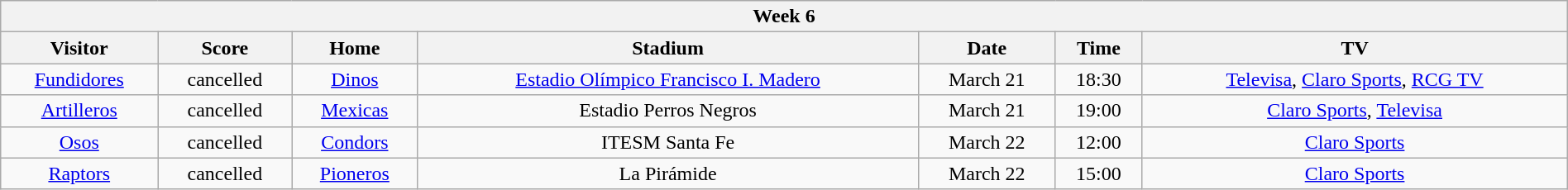<table class="wikitable mw-collapsible mw-collapsed" style="width:100%;">
<tr>
<th colspan="8">Week 6</th>
</tr>
<tr>
<th>Visitor</th>
<th>Score</th>
<th>Home</th>
<th>Stadium</th>
<th>Date</th>
<th>Time</th>
<th>TV</th>
</tr>
<tr align="center">
<td><a href='#'>Fundidores</a></td>
<td>cancelled</td>
<td><a href='#'>Dinos</a></td>
<td><a href='#'>Estadio Olímpico Francisco I. Madero</a></td>
<td>March 21</td>
<td>18:30</td>
<td><a href='#'>Televisa</a>, <a href='#'>Claro Sports</a>, <a href='#'>RCG TV</a></td>
</tr>
<tr align="center">
<td><a href='#'>Artilleros</a></td>
<td>cancelled</td>
<td><a href='#'>Mexicas</a></td>
<td>Estadio Perros Negros</td>
<td>March 21</td>
<td>19:00</td>
<td><a href='#'>Claro Sports</a>, <a href='#'>Televisa</a></td>
</tr>
<tr align="center">
<td><a href='#'>Osos</a></td>
<td>cancelled</td>
<td><a href='#'>Condors</a></td>
<td>ITESM Santa Fe</td>
<td>March 22</td>
<td>12:00</td>
<td><a href='#'>Claro Sports</a></td>
</tr>
<tr align="center">
<td><a href='#'>Raptors</a></td>
<td>cancelled</td>
<td><a href='#'>Pioneros</a></td>
<td>La Pirámide</td>
<td>March 22</td>
<td>15:00</td>
<td><a href='#'>Claro Sports</a></td>
</tr>
</table>
